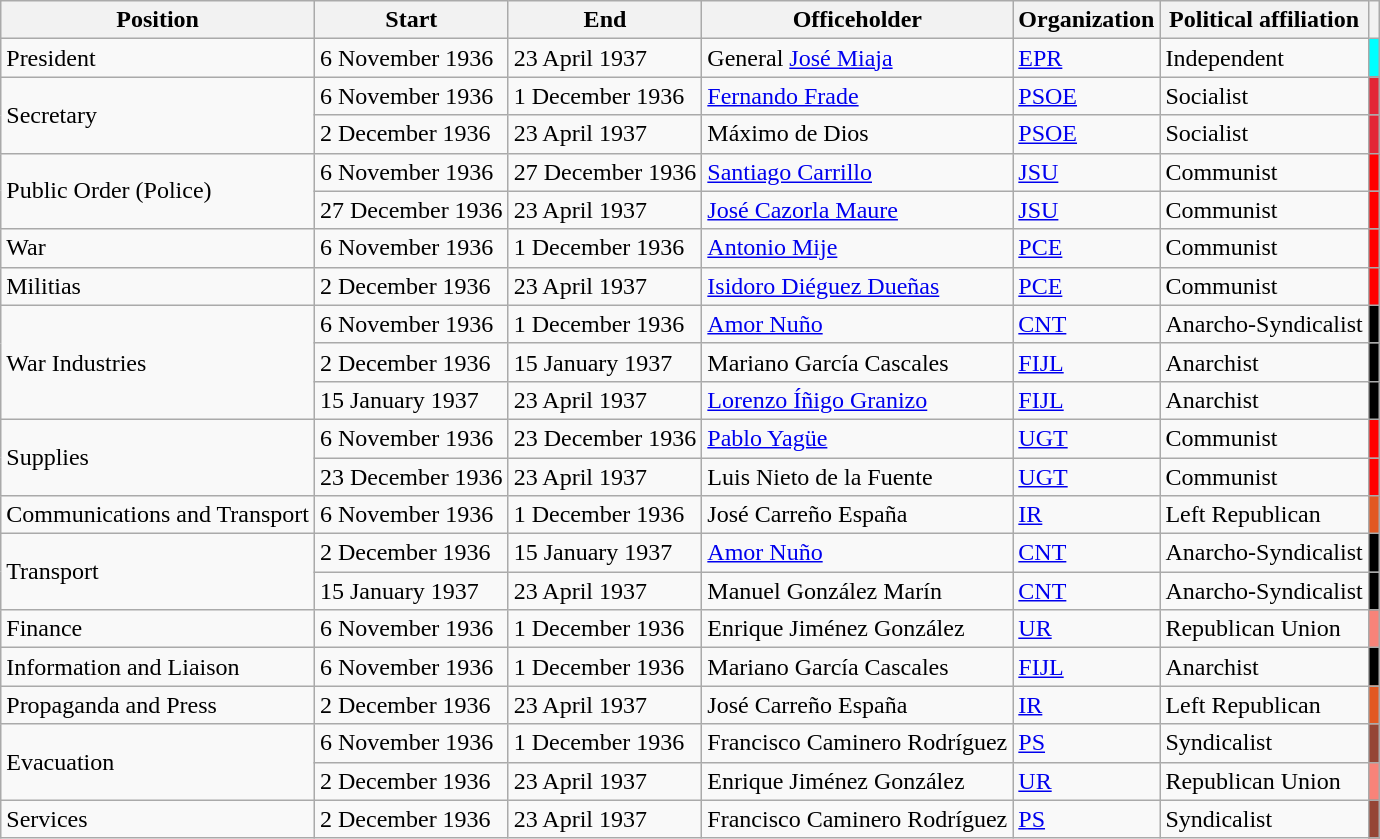<table class="wikitable sortable">
<tr>
<th>Position</th>
<th>Start</th>
<th>End</th>
<th>Officeholder</th>
<th>Organization</th>
<th>Political affiliation</th>
<th></th>
</tr>
<tr>
<td>President</td>
<td>6 November 1936</td>
<td>23 April 1937</td>
<td>General <a href='#'>José Miaja</a></td>
<td><a href='#'>EPR</a></td>
<td>Independent</td>
<td bgcolor="cyan"></td>
</tr>
<tr>
<td rowspan=2>Secretary</td>
<td>6 November 1936</td>
<td>1 December 1936</td>
<td><a href='#'>Fernando Frade</a></td>
<td><a href='#'>PSOE</a></td>
<td>Socialist</td>
<td bgcolor="#e32636"></td>
</tr>
<tr>
<td>2 December 1936</td>
<td>23 April 1937</td>
<td>Máximo de Dios</td>
<td><a href='#'>PSOE</a></td>
<td>Socialist</td>
<td bgcolor="#e32636"></td>
</tr>
<tr>
<td rowspan=2>Public Order (Police)</td>
<td>6 November 1936</td>
<td>27 December 1936</td>
<td><a href='#'>Santiago Carrillo</a></td>
<td><a href='#'>JSU</a></td>
<td>Communist</td>
<td bgcolor="red"></td>
</tr>
<tr>
<td>27 December 1936</td>
<td>23 April 1937</td>
<td><a href='#'>José Cazorla Maure</a></td>
<td><a href='#'>JSU</a></td>
<td>Communist</td>
<td bgcolor="red"></td>
</tr>
<tr>
<td>War</td>
<td>6 November 1936</td>
<td>1 December 1936</td>
<td><a href='#'>Antonio Mije</a></td>
<td><a href='#'>PCE</a></td>
<td>Communist</td>
<td bgcolor="red"></td>
</tr>
<tr>
<td>Militias</td>
<td>2 December 1936</td>
<td>23 April 1937</td>
<td><a href='#'>Isidoro Diéguez Dueñas</a></td>
<td><a href='#'>PCE</a></td>
<td>Communist</td>
<td bgcolor="red"></td>
</tr>
<tr>
<td rowspan=3>War Industries</td>
<td>6 November 1936</td>
<td>1 December 1936</td>
<td><a href='#'>Amor Nuño</a></td>
<td><a href='#'>CNT</a></td>
<td>Anarcho-Syndicalist</td>
<td bgcolor="black"></td>
</tr>
<tr>
<td>2 December 1936</td>
<td>15 January 1937</td>
<td>Mariano García Cascales</td>
<td><a href='#'>FIJL</a></td>
<td>Anarchist</td>
<td bgcolor="black"></td>
</tr>
<tr>
<td>15 January 1937</td>
<td>23 April 1937</td>
<td><a href='#'>Lorenzo Íñigo Granizo</a></td>
<td><a href='#'>FIJL</a></td>
<td>Anarchist</td>
<td bgcolor="black"></td>
</tr>
<tr>
<td rowspan=2>Supplies</td>
<td>6 November 1936</td>
<td>23 December 1936</td>
<td><a href='#'>Pablo Yagüe</a></td>
<td><a href='#'>UGT</a></td>
<td>Communist</td>
<td bgcolor="red"></td>
</tr>
<tr>
<td>23 December 1936</td>
<td>23 April 1937</td>
<td>Luis Nieto de la Fuente</td>
<td><a href='#'>UGT</a></td>
<td>Communist</td>
<td bgcolor="red"></td>
</tr>
<tr>
<td>Communications and Transport</td>
<td>6 November 1936</td>
<td>1 December 1936</td>
<td>José Carreño España</td>
<td><a href='#'>IR</a></td>
<td>Left Republican</td>
<td bgcolor="#e25822"></td>
</tr>
<tr>
<td rowspan=2>Transport</td>
<td>2 December 1936</td>
<td>15 January 1937</td>
<td><a href='#'>Amor Nuño</a></td>
<td><a href='#'>CNT</a></td>
<td>Anarcho-Syndicalist</td>
<td bgcolor="black"></td>
</tr>
<tr>
<td>15 January 1937</td>
<td>23 April 1937</td>
<td>Manuel González Marín</td>
<td><a href='#'>CNT</a></td>
<td>Anarcho-Syndicalist</td>
<td bgcolor="black"></td>
</tr>
<tr>
<td>Finance</td>
<td>6 November 1936</td>
<td>1 December 1936</td>
<td>Enrique Jiménez González</td>
<td><a href='#'>UR</a></td>
<td>Republican Union</td>
<td bgcolor="#f88379"></td>
</tr>
<tr>
<td>Information and Liaison</td>
<td>6 November 1936</td>
<td>1 December 1936</td>
<td>Mariano García Cascales</td>
<td><a href='#'>FIJL</a></td>
<td>Anarchist</td>
<td bgcolor="black"></td>
</tr>
<tr>
<td>Propaganda and Press</td>
<td>2 December 1936</td>
<td>23 April 1937</td>
<td>José Carreño España</td>
<td><a href='#'>IR</a></td>
<td>Left Republican</td>
<td bgcolor="#e25822"></td>
</tr>
<tr>
<td rowspan=2>Evacuation</td>
<td>6 November 1936</td>
<td>1 December 1936</td>
<td>Francisco Caminero Rodríguez</td>
<td><a href='#'>PS</a></td>
<td>Syndicalist</td>
<td bgcolor="#954535"></td>
</tr>
<tr>
<td>2 December 1936</td>
<td>23 April 1937</td>
<td>Enrique Jiménez González</td>
<td><a href='#'>UR</a></td>
<td>Republican Union</td>
<td bgcolor="#f88379"></td>
</tr>
<tr>
<td>Services</td>
<td>2 December 1936</td>
<td>23 April 1937</td>
<td>Francisco Caminero Rodríguez</td>
<td><a href='#'>PS</a></td>
<td>Syndicalist</td>
<td bgcolor="#954535"></td>
</tr>
</table>
